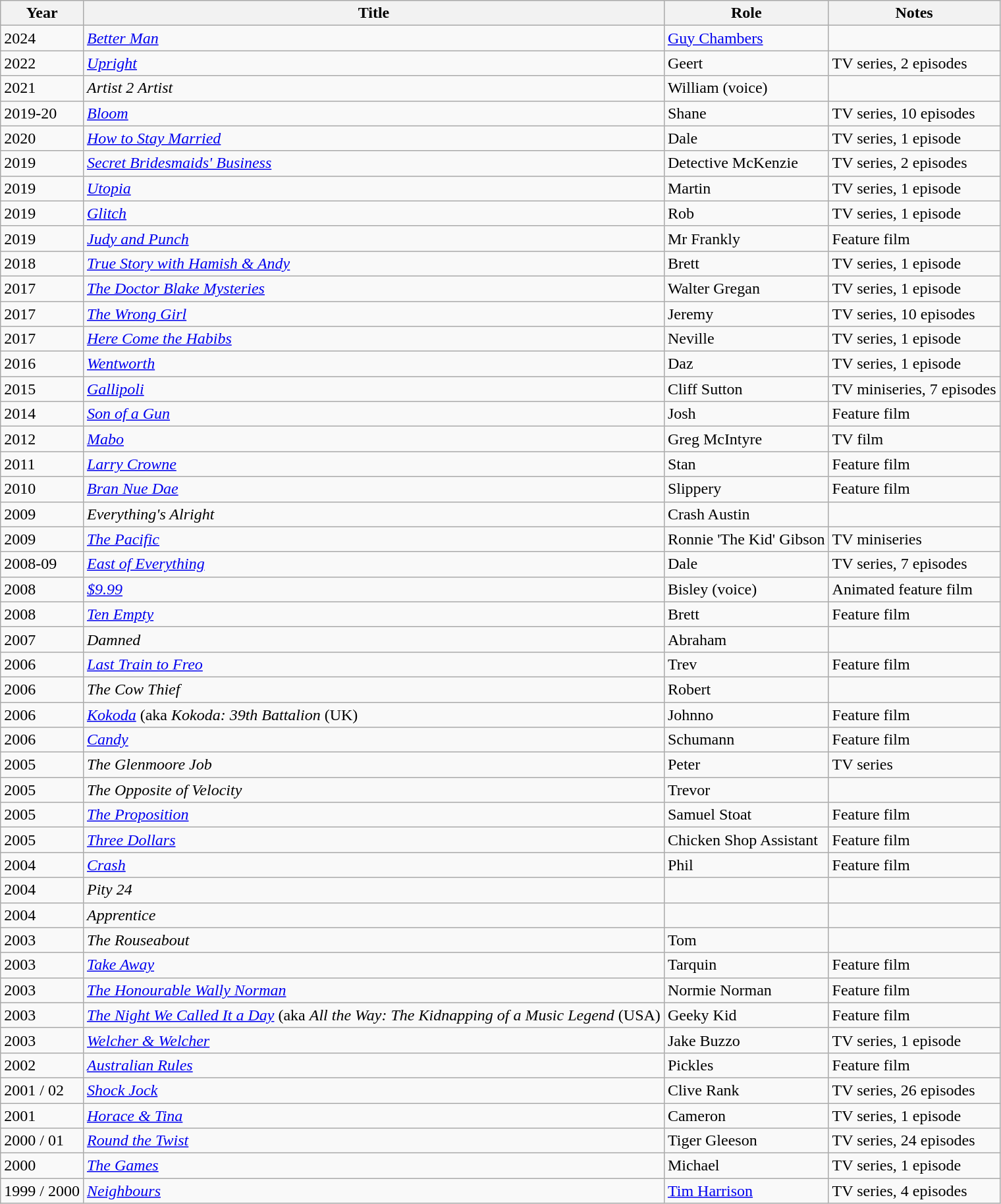<table class="wikitable">
<tr>
<th>Year</th>
<th>Title</th>
<th>Role</th>
<th>Notes</th>
</tr>
<tr>
<td>2024</td>
<td><em><a href='#'>Better Man</a></em></td>
<td><a href='#'>Guy Chambers</a></td>
<td></td>
</tr>
<tr>
<td>2022</td>
<td><em><a href='#'>Upright</a></em></td>
<td>Geert</td>
<td>TV series, 2 episodes</td>
</tr>
<tr>
<td>2021</td>
<td><em>Artist 2 Artist</em></td>
<td>William (voice)</td>
<td></td>
</tr>
<tr>
<td>2019-20</td>
<td><em><a href='#'>Bloom</a></em></td>
<td>Shane</td>
<td>TV series, 10 episodes</td>
</tr>
<tr>
<td>2020</td>
<td><em><a href='#'>How to Stay Married</a></em></td>
<td>Dale</td>
<td>TV series, 1 episode</td>
</tr>
<tr>
<td>2019</td>
<td><em><a href='#'>Secret Bridesmaids' Business</a></em></td>
<td>Detective McKenzie</td>
<td>TV series, 2 episodes</td>
</tr>
<tr>
<td>2019</td>
<td><em><a href='#'>Utopia</a></em></td>
<td>Martin</td>
<td>TV series, 1 episode</td>
</tr>
<tr>
<td>2019</td>
<td><em><a href='#'>Glitch</a></em></td>
<td>Rob</td>
<td>TV series, 1 episode</td>
</tr>
<tr>
<td>2019</td>
<td><em><a href='#'>Judy and Punch</a></em></td>
<td>Mr Frankly</td>
<td>Feature film</td>
</tr>
<tr>
<td>2018</td>
<td><em><a href='#'>True Story with Hamish & Andy</a></em></td>
<td>Brett</td>
<td>TV series, 1 episode</td>
</tr>
<tr>
<td>2017</td>
<td><em><a href='#'>The Doctor Blake Mysteries</a></em></td>
<td>Walter Gregan</td>
<td>TV series, 1 episode</td>
</tr>
<tr>
<td>2017</td>
<td><em><a href='#'>The Wrong Girl</a></em></td>
<td>Jeremy</td>
<td>TV series, 10 episodes</td>
</tr>
<tr>
<td>2017</td>
<td><em><a href='#'>Here Come the Habibs</a></em></td>
<td>Neville</td>
<td>TV series, 1 episode</td>
</tr>
<tr>
<td>2016</td>
<td><em><a href='#'>Wentworth</a></em></td>
<td>Daz</td>
<td>TV series, 1 episode</td>
</tr>
<tr>
<td>2015</td>
<td><em><a href='#'>Gallipoli</a></em></td>
<td>Cliff Sutton</td>
<td>TV miniseries, 7 episodes</td>
</tr>
<tr>
<td>2014</td>
<td><em><a href='#'>Son of a Gun</a></em></td>
<td>Josh</td>
<td>Feature film</td>
</tr>
<tr>
<td>2012</td>
<td><em><a href='#'>Mabo</a></em></td>
<td>Greg McIntyre</td>
<td>TV film</td>
</tr>
<tr>
<td>2011</td>
<td><em><a href='#'>Larry Crowne</a></em></td>
<td>Stan</td>
<td>Feature film</td>
</tr>
<tr>
<td>2010</td>
<td><em><a href='#'>Bran Nue Dae</a></em></td>
<td>Slippery</td>
<td>Feature film</td>
</tr>
<tr>
<td>2009</td>
<td><em>Everything's Alright</em></td>
<td>Crash Austin</td>
<td></td>
</tr>
<tr>
<td>2009</td>
<td><em><a href='#'>The Pacific</a></em></td>
<td>Ronnie 'The Kid' Gibson</td>
<td>TV miniseries</td>
</tr>
<tr>
<td>2008-09</td>
<td><em><a href='#'>East of Everything</a></em></td>
<td>Dale</td>
<td>TV series, 7 episodes</td>
</tr>
<tr>
<td>2008</td>
<td><em><a href='#'>$9.99</a></em></td>
<td>Bisley (voice)</td>
<td>Animated feature film</td>
</tr>
<tr>
<td>2008</td>
<td><em><a href='#'>Ten Empty</a></em></td>
<td>Brett</td>
<td>Feature film</td>
</tr>
<tr>
<td>2007</td>
<td><em>Damned</em></td>
<td>Abraham</td>
<td></td>
</tr>
<tr>
<td>2006</td>
<td><em><a href='#'>Last Train to Freo</a></em></td>
<td>Trev</td>
<td>Feature film</td>
</tr>
<tr>
<td>2006</td>
<td><em>The Cow Thief</em></td>
<td>Robert</td>
<td></td>
</tr>
<tr>
<td>2006</td>
<td><em><a href='#'>Kokoda</a></em> (aka <em>Kokoda: 39th Battalion</em> (UK)</td>
<td>Johnno</td>
<td>Feature film</td>
</tr>
<tr>
<td>2006</td>
<td><em><a href='#'>Candy</a></em></td>
<td>Schumann</td>
<td>Feature film</td>
</tr>
<tr>
<td>2005</td>
<td><em>The Glenmoore Job</em></td>
<td>Peter</td>
<td>TV series</td>
</tr>
<tr>
<td>2005</td>
<td><em>The Opposite of Velocity</em></td>
<td>Trevor</td>
<td></td>
</tr>
<tr>
<td>2005</td>
<td><em><a href='#'>The Proposition</a></em></td>
<td>Samuel Stoat</td>
<td>Feature film</td>
</tr>
<tr>
<td>2005</td>
<td><em><a href='#'>Three Dollars</a></em></td>
<td>Chicken Shop Assistant</td>
<td>Feature film</td>
</tr>
<tr>
<td>2004</td>
<td><em><a href='#'>Crash</a></em></td>
<td>Phil</td>
<td>Feature film</td>
</tr>
<tr>
<td>2004</td>
<td><em>Pity 24</em></td>
<td></td>
<td></td>
</tr>
<tr>
<td>2004</td>
<td><em>Apprentice</em></td>
<td></td>
<td></td>
</tr>
<tr>
<td>2003</td>
<td><em>The Rouseabout</em></td>
<td>Tom</td>
<td></td>
</tr>
<tr>
<td>2003</td>
<td><em><a href='#'>Take Away</a></em></td>
<td>Tarquin</td>
<td>Feature film</td>
</tr>
<tr>
<td>2003</td>
<td><em><a href='#'>The Honourable Wally Norman</a></em></td>
<td>Normie Norman</td>
<td>Feature film</td>
</tr>
<tr>
<td>2003</td>
<td><em><a href='#'>The Night We Called It a Day</a></em> (aka <em>All the Way: The Kidnapping of a Music Legend</em> (USA)</td>
<td>Geeky Kid</td>
<td>Feature film</td>
</tr>
<tr>
<td>2003</td>
<td><em><a href='#'>Welcher & Welcher</a></em></td>
<td>Jake Buzzo</td>
<td>TV series, 1 episode</td>
</tr>
<tr>
<td>2002</td>
<td><em><a href='#'>Australian Rules</a></em></td>
<td>Pickles</td>
<td>Feature film</td>
</tr>
<tr>
<td>2001 / 02</td>
<td><em><a href='#'>Shock Jock</a></em></td>
<td>Clive Rank</td>
<td>TV series, 26 episodes</td>
</tr>
<tr>
<td>2001</td>
<td><em><a href='#'>Horace & Tina</a></em></td>
<td>Cameron</td>
<td>TV series, 1 episode</td>
</tr>
<tr>
<td>2000 / 01</td>
<td><em><a href='#'>Round the Twist</a></em></td>
<td>Tiger Gleeson</td>
<td>TV series, 24 episodes</td>
</tr>
<tr>
<td>2000</td>
<td><em><a href='#'>The Games</a></em></td>
<td>Michael</td>
<td>TV series, 1 episode</td>
</tr>
<tr>
<td>1999 / 2000</td>
<td><em><a href='#'>Neighbours</a></em></td>
<td><a href='#'>Tim Harrison</a></td>
<td>TV series, 4 episodes</td>
</tr>
</table>
